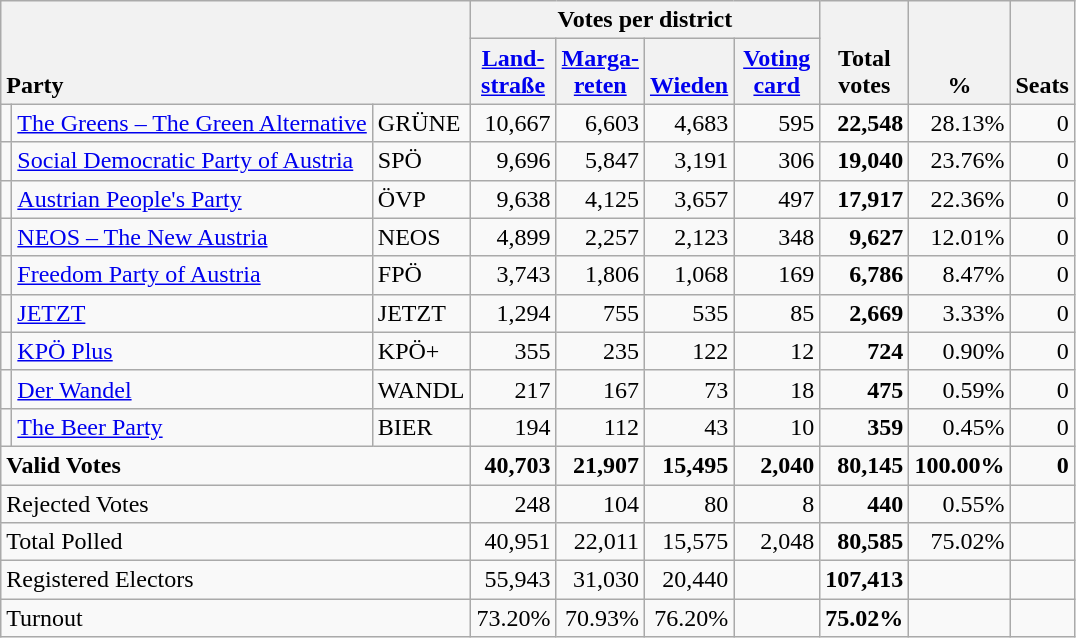<table class="wikitable" border="1" style="text-align:right;">
<tr>
<th style="text-align:left;" valign=bottom rowspan=2 colspan=3>Party</th>
<th colspan=4>Votes per district</th>
<th align=center valign=bottom rowspan=2 width="50">Total<br>votes</th>
<th align=center valign=bottom rowspan=2 width="50">%</th>
<th align=center valign=bottom rowspan=2>Seats</th>
</tr>
<tr>
<th align=center valign=bottom width="50"><a href='#'>Land-<br>straße</a></th>
<th align=center valign=bottom width="50"><a href='#'>Marga-<br>reten</a></th>
<th align=center valign=bottom width="50"><a href='#'>Wieden</a></th>
<th align=center valign=bottom width="50"><a href='#'>Voting<br>card</a></th>
</tr>
<tr>
<td></td>
<td align=left style="white-space: nowrap;"><a href='#'>The Greens – The Green Alternative</a></td>
<td align=left>GRÜNE</td>
<td>10,667</td>
<td>6,603</td>
<td>4,683</td>
<td>595</td>
<td><strong>22,548</strong></td>
<td>28.13%</td>
<td>0</td>
</tr>
<tr>
<td></td>
<td align=left><a href='#'>Social Democratic Party of Austria</a></td>
<td align=left>SPÖ</td>
<td>9,696</td>
<td>5,847</td>
<td>3,191</td>
<td>306</td>
<td><strong>19,040</strong></td>
<td>23.76%</td>
<td>0</td>
</tr>
<tr>
<td></td>
<td align=left><a href='#'>Austrian People's Party</a></td>
<td align=left>ÖVP</td>
<td>9,638</td>
<td>4,125</td>
<td>3,657</td>
<td>497</td>
<td><strong>17,917</strong></td>
<td>22.36%</td>
<td>0</td>
</tr>
<tr>
<td></td>
<td align=left><a href='#'>NEOS – The New Austria</a></td>
<td align=left>NEOS</td>
<td>4,899</td>
<td>2,257</td>
<td>2,123</td>
<td>348</td>
<td><strong>9,627</strong></td>
<td>12.01%</td>
<td>0</td>
</tr>
<tr>
<td></td>
<td align=left><a href='#'>Freedom Party of Austria</a></td>
<td align=left>FPÖ</td>
<td>3,743</td>
<td>1,806</td>
<td>1,068</td>
<td>169</td>
<td><strong>6,786</strong></td>
<td>8.47%</td>
<td>0</td>
</tr>
<tr>
<td></td>
<td align=left><a href='#'>JETZT</a></td>
<td align=left>JETZT</td>
<td>1,294</td>
<td>755</td>
<td>535</td>
<td>85</td>
<td><strong>2,669</strong></td>
<td>3.33%</td>
<td>0</td>
</tr>
<tr>
<td></td>
<td align=left><a href='#'>KPÖ Plus</a></td>
<td align=left>KPÖ+</td>
<td>355</td>
<td>235</td>
<td>122</td>
<td>12</td>
<td><strong>724</strong></td>
<td>0.90%</td>
<td>0</td>
</tr>
<tr>
<td></td>
<td align=left><a href='#'>Der Wandel</a></td>
<td align=left>WANDL</td>
<td>217</td>
<td>167</td>
<td>73</td>
<td>18</td>
<td><strong>475</strong></td>
<td>0.59%</td>
<td>0</td>
</tr>
<tr>
<td></td>
<td align=left><a href='#'>The Beer Party</a></td>
<td align=left>BIER</td>
<td>194</td>
<td>112</td>
<td>43</td>
<td>10</td>
<td><strong>359</strong></td>
<td>0.45%</td>
<td>0</td>
</tr>
<tr style="font-weight:bold">
<td align=left colspan=3>Valid Votes</td>
<td>40,703</td>
<td>21,907</td>
<td>15,495</td>
<td>2,040</td>
<td>80,145</td>
<td>100.00%</td>
<td>0</td>
</tr>
<tr>
<td align=left colspan=3>Rejected Votes</td>
<td>248</td>
<td>104</td>
<td>80</td>
<td>8</td>
<td><strong>440</strong></td>
<td>0.55%</td>
<td></td>
</tr>
<tr>
<td align=left colspan=3>Total Polled</td>
<td>40,951</td>
<td>22,011</td>
<td>15,575</td>
<td>2,048</td>
<td><strong>80,585</strong></td>
<td>75.02%</td>
<td></td>
</tr>
<tr>
<td align=left colspan=3>Registered Electors</td>
<td>55,943</td>
<td>31,030</td>
<td>20,440</td>
<td></td>
<td><strong>107,413</strong></td>
<td></td>
<td></td>
</tr>
<tr>
<td align=left colspan=3>Turnout</td>
<td>73.20%</td>
<td>70.93%</td>
<td>76.20%</td>
<td></td>
<td><strong>75.02%</strong></td>
<td></td>
<td></td>
</tr>
</table>
